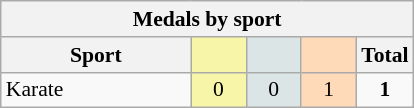<table class="wikitable" style="font-size:90%; text-align:center;">
<tr>
<th colspan="5">Medals by sport</th>
</tr>
<tr>
<th width="120">Sport</th>
<th scope="col" width="30" style="background:#F7F6A8;"></th>
<th scope="col" width="30" style="background:#DCE5E5;"></th>
<th scope="col" width="30" style="background:#FFDAB9;"></th>
<th width="30">Total</th>
</tr>
<tr>
<td align="left">Karate</td>
<td style="background:#F7F6A8;">0</td>
<td style="background:#DCE5E5;">0</td>
<td style="background:#FFDAB9;">1</td>
<td><strong>1</strong></td>
</tr>
</table>
